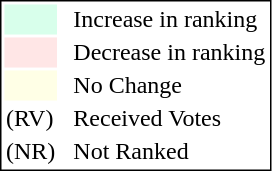<table style="border:1px solid black;">
<tr>
<td style="background:#D8FFEB; width:20px;"></td>
<td> </td>
<td>Increase in ranking</td>
</tr>
<tr>
<td style="background:#FFE6E6; width:20px;"></td>
<td> </td>
<td>Decrease in ranking</td>
</tr>
<tr>
<td style="background:#FFFFE6; width:20px;"></td>
<td> </td>
<td>No Change</td>
</tr>
<tr>
<td>(RV)</td>
<td> </td>
<td>Received Votes</td>
</tr>
<tr>
<td>(NR)</td>
<td> </td>
<td>Not Ranked</td>
</tr>
</table>
